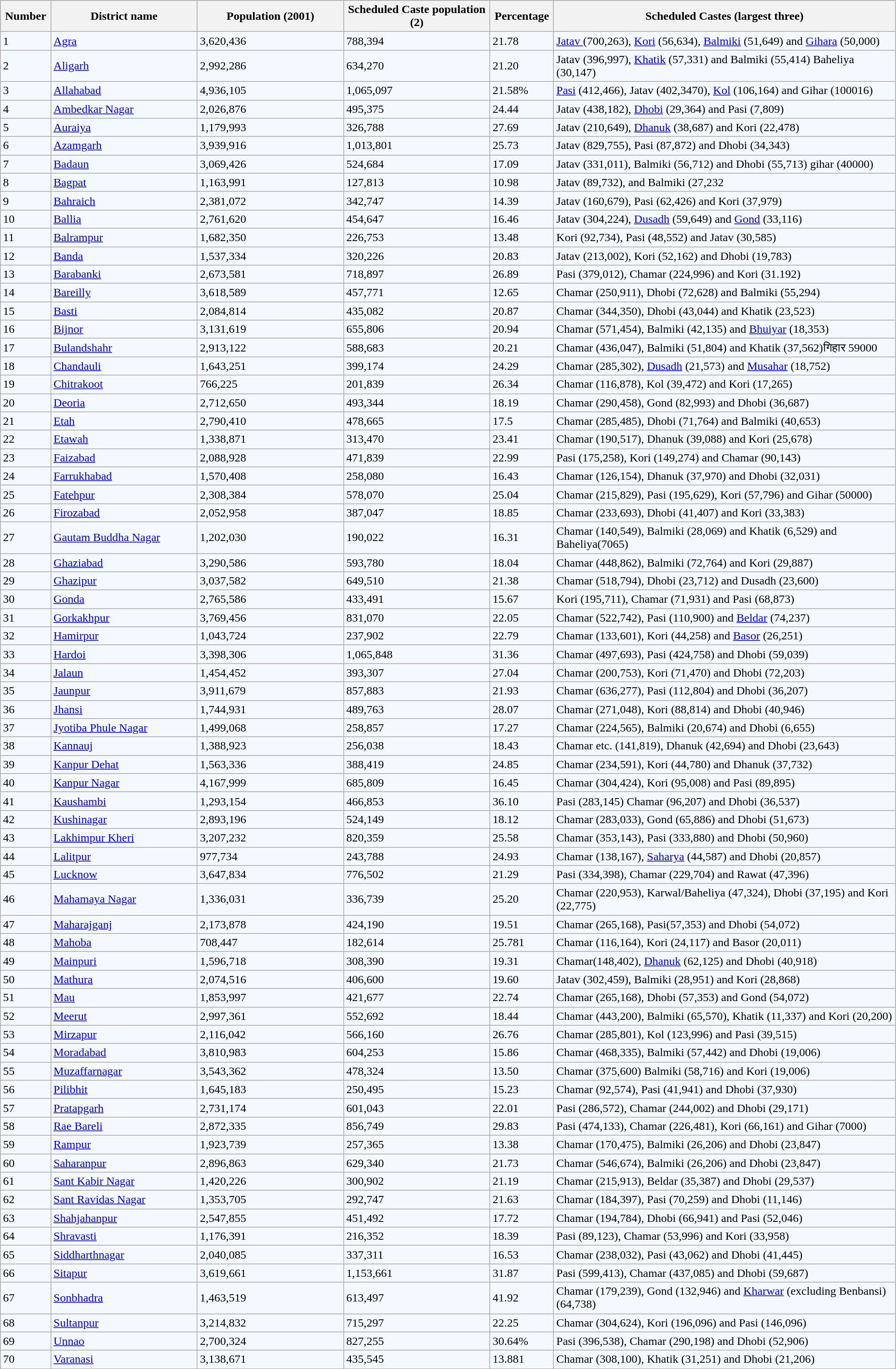<table class="wikitable sortable"  style="width:98%; border:1px solid black;">
<tr style="background:#9cf;">
<th style="width:5%;"><strong>Number</strong></th>
<th style="width:15%;"><strong>District name</strong></th>
<th style="width:15%;"><strong>Population (2001)</strong></th>
<th style="width:15%;"><strong>Scheduled Caste population (2)</strong></th>
<th style="width:5%;"><strong>Percentage</strong></th>
<th style="width:35%;"><strong>Scheduled Castes (largest three)</strong></th>
</tr>
<tr style="background:#f4f9ff;">
<td>1</td>
<td><a href='#'>Agra</a></td>
<td>3,620,436</td>
<td>788,394</td>
<td>21.78</td>
<td><a href='#'>Jatav </a> (700,263), <a href='#'>Kori</a> (56,634), <a href='#'>Balmiki</a> (51,649) and <a href='#'>Gihara</a> (50,000)</td>
</tr>
<tr style="background:#f4f9ff;">
<td>2</td>
<td><a href='#'>Aligarh</a></td>
<td>2,992,286</td>
<td>634,270</td>
<td>21.20</td>
<td>Jatav  (396,997),  <a href='#'>Khatik</a> (57,331) and Balmiki (55,414) Baheliya (30,147)</td>
</tr>
<tr style="background:#f4f9ff;">
<td>3</td>
<td><a href='#'>Allahabad</a></td>
<td>4,936,105</td>
<td>1,065,097</td>
<td>21.58%</td>
<td><a href='#'>Pasi</a> (412,466), Jatav  (402,3470), <a href='#'>Kol</a> (106,164) and Gihar (100016)</td>
</tr>
<tr style="background:#f4f9ff;">
<td>4</td>
<td><a href='#'>Ambedkar Nagar</a></td>
<td>2,026,876</td>
<td>495,375</td>
<td>24.44</td>
<td>Jatav  (438,182), <a href='#'>Dhobi</a> (29,364) and Pasi (7,809)</td>
</tr>
<tr style="background:#f4f9ff;">
<td>5</td>
<td><a href='#'>Auraiya</a></td>
<td>1,179,993</td>
<td>326,788</td>
<td>27.69</td>
<td>Jatav  (210,649), <a href='#'>Dhanuk</a> (38,687) and Kori (22,478)</td>
</tr>
<tr style="background:#f4f9ff;">
<td>6</td>
<td><a href='#'>Azamgarh</a></td>
<td>3,939,916</td>
<td>1,013,801</td>
<td>25.73</td>
<td>Jatav (829,755), Pasi (87,872) and Dhobi (34,343)</td>
</tr>
<tr style="background:#f4f9ff;">
<td>7</td>
<td><a href='#'>Badaun</a></td>
<td>3,069,426</td>
<td>524,684</td>
<td>17.09</td>
<td>Jatav  (331,011), Balmiki (56,712) and Dhobi (55,713) gihar (40000)</td>
</tr>
<tr style="background:#f4f9ff;">
<td>8</td>
<td><a href='#'>Bagpat</a></td>
<td>1,163,991</td>
<td>127,813</td>
<td>10.98</td>
<td>Jatav (89,732), and Balmiki (27,232</td>
</tr>
<tr style="background:#f4f9ff;">
<td>9</td>
<td><a href='#'>Bahraich</a></td>
<td>2,381,072</td>
<td>342,747</td>
<td>14.39</td>
<td>Jatav (160,679), Pasi (62,426) and Kori (37,979)</td>
</tr>
<tr style="background:#f4f9ff;">
<td>10</td>
<td><a href='#'>Ballia</a></td>
<td>2,761,620</td>
<td>454,647</td>
<td>16.46</td>
<td>Jatav  (304,224), <a href='#'>Dusadh</a> (59,649) and <a href='#'>Gond</a> (33,116)</td>
</tr>
<tr style="background:#f4f9ff;">
<td>11</td>
<td><a href='#'>Balrampur</a></td>
<td>1,682,350</td>
<td>226,753</td>
<td>13.48</td>
<td>Kori (92,734), Pasi (48,552) and Jatav  (30,585)</td>
</tr>
<tr style="background:#f4f9ff;">
<td>12</td>
<td><a href='#'>Banda</a></td>
<td>1,537,334</td>
<td>320,226</td>
<td>20.83</td>
<td>Jatav  (213,002), Kori (52,162) and Dhobi (19,783)</td>
</tr>
<tr style="background:#f4f9ff;">
<td>13</td>
<td><a href='#'>Barabanki</a></td>
<td>2,673,581</td>
<td>718,897</td>
<td>26.89</td>
<td>Pasi (379,012), Chamar (224,996) and Kori (31.192)</td>
</tr>
<tr style="background:#f4f9ff;">
<td>14</td>
<td><a href='#'>Bareilly</a></td>
<td>3,618,589</td>
<td>457,771</td>
<td>12.65</td>
<td>Chamar (250,911), Dhobi (72,628) and Balmiki (55,294)</td>
</tr>
<tr style="background:#f4f9ff;">
<td>15</td>
<td><a href='#'>Basti</a></td>
<td>2,084,814</td>
<td>435,082</td>
<td>20.87</td>
<td>Chamar (344,350), Dhobi (43,044) and Khatik (23,523)</td>
</tr>
<tr style="background:#f4f9ff;">
<td>16</td>
<td><a href='#'>Bijnor</a></td>
<td>3,131,619</td>
<td>655,806</td>
<td>20.94</td>
<td>Chamar (571,454), Balmiki (42,135) and <a href='#'>Bhuiyar</a> (18,353)</td>
</tr>
<tr style="background:#f4f9ff;">
<td>17</td>
<td><a href='#'>Bulandshahr</a></td>
<td>2,913,122</td>
<td>588,683</td>
<td>20.21</td>
<td>Chamar (436,047), Balmiki (51,804) and Khatik (37,562)गिहार 59000</td>
</tr>
<tr style="background:#f4f9ff;">
<td>18</td>
<td><a href='#'>Chandauli</a></td>
<td>1,643,251</td>
<td>399,174</td>
<td>24.29</td>
<td>Chamar (285,302), <a href='#'>Dusadh</a> (21,573) and <a href='#'>Musahar</a> (18,752)</td>
</tr>
<tr style="background:#f4f9ff;">
<td>19</td>
<td><a href='#'>Chitrakoot</a></td>
<td>766,225</td>
<td>201,839</td>
<td>26.34</td>
<td>Chamar (116,878), Kol (39,472) and Kori (17,265)</td>
</tr>
<tr style="background:#f4f9ff;">
<td>20</td>
<td><a href='#'>Deoria</a></td>
<td>2,712,650</td>
<td>493,344</td>
<td>18.19</td>
<td>Chamar (290,458), Gond (82,993) and Dhobi (36,687)</td>
</tr>
<tr style="background:#f4f9ff;">
<td>21</td>
<td><a href='#'>Etah</a></td>
<td>2,790,410</td>
<td>478,665</td>
<td>17.5</td>
<td>Chamar (285,485), Dhobi (71,764) and Balmiki (40,653)</td>
</tr>
<tr style="background:#f4f9ff;">
<td>22</td>
<td><a href='#'>Etawah</a></td>
<td>1,338,871</td>
<td>313,470</td>
<td>23.41</td>
<td>Chamar (190,517), Dhanuk (39,088) and Kori (25,678)</td>
</tr>
<tr style="background:#f4f9ff;">
<td>23</td>
<td><a href='#'>Faizabad</a></td>
<td>2,088,928</td>
<td>471,839</td>
<td>22.99</td>
<td>Pasi (175,258), Kori (149,274) and Chamar (90,143)</td>
</tr>
<tr style="background:#f4f9ff;">
<td>24</td>
<td><a href='#'>Farrukhabad</a></td>
<td>1,570,408</td>
<td>258,080</td>
<td>16.43</td>
<td>Chamar (126,154), Dhanuk (37,970) and Dhobi (32,031)</td>
</tr>
<tr style="background:#f4f9ff;">
<td>25</td>
<td><a href='#'>Fatehpur</a></td>
<td>2,308,384</td>
<td>578,070</td>
<td>25.04</td>
<td>Chamar (215,829), Pasi (195,629), Kori (57,796) and Gihar (50000)</td>
</tr>
<tr style="background:#f4f9ff;">
<td>26</td>
<td><a href='#'>Firozabad</a></td>
<td>2,052,958</td>
<td>387,047</td>
<td>18.85</td>
<td>Chamar (233,693), Dhobi (41,407) and Kori (33,383)</td>
</tr>
<tr style="background:#f4f9ff;">
<td>27</td>
<td><a href='#'>Gautam Buddha Nagar</a></td>
<td>1,202,030</td>
<td>190,022</td>
<td>16.31</td>
<td>Chamar (140,549), Balmiki (28,069) and Khatik (6,529) and Baheliya(7065)</td>
</tr>
<tr style="background:#f4f9ff;">
<td>28</td>
<td><a href='#'>Ghaziabad</a></td>
<td>3,290,586</td>
<td>593,780</td>
<td>18.04</td>
<td>Chamar (448,862), Balmiki (72,764) and Kori (29,887)</td>
</tr>
<tr style="background:#f4f9ff;">
<td>29</td>
<td><a href='#'>Ghazipur</a></td>
<td>3,037,582</td>
<td>649,510</td>
<td>21.38</td>
<td>Chamar (518,794), Dhobi (23,712) and Dusadh (23,600)</td>
</tr>
<tr style="background:#f4f9ff;">
<td>30</td>
<td><a href='#'>Gonda</a></td>
<td>2,765,586</td>
<td>433,491</td>
<td>15.67</td>
<td>Kori (195,711), Chamar (71,931) and Pasi (68,873)</td>
</tr>
<tr style="background:#f4f9ff;">
<td>31</td>
<td><a href='#'>Gorkakhpur</a></td>
<td>3,769,456</td>
<td>831,070</td>
<td>22.05</td>
<td>Chamar (522,742), Pasi (110,900)  and <a href='#'>Beldar</a> (74,237)</td>
</tr>
<tr style="background:#f4f9ff;">
<td>32</td>
<td><a href='#'>Hamirpur</a></td>
<td>1,043,724</td>
<td>237,902</td>
<td>22.79</td>
<td>Chamar (133,601),  Kori (44,258) and <a href='#'>Basor</a> (26,251)</td>
</tr>
<tr style="background:#f4f9ff;">
<td>33</td>
<td><a href='#'>Hardoi</a></td>
<td>3,398,306</td>
<td>1,065,848</td>
<td>31.36</td>
<td>Chamar (497,693), Pasi (424,758) and Dhobi (59,039)</td>
</tr>
<tr style="background:#f4f9ff;">
<td>34</td>
<td><a href='#'>Jalaun</a></td>
<td>1,454,452</td>
<td>393,307</td>
<td>27.04</td>
<td>Chamar (200,753), Kori (71,470) and Dhobi (72,203)</td>
</tr>
<tr style="background:#f4f9ff;">
<td>35</td>
<td><a href='#'>Jaunpur</a></td>
<td>3,911,679</td>
<td>857,883</td>
<td>21.93</td>
<td>Chamar (636,277), Pasi (112,804) and Dhobi (36,207)</td>
</tr>
<tr style="background:#f4f9ff;">
<td>36</td>
<td><a href='#'>Jhansi</a></td>
<td>1,744,931</td>
<td>489,763</td>
<td>28.07</td>
<td>Chamar (271,048), Kori (88,814) and Dhobi (40,946)</td>
</tr>
<tr style="background:#f4f9ff;">
<td>37</td>
<td><a href='#'>Jyotiba Phule Nagar</a></td>
<td>1,499,068</td>
<td>258,857</td>
<td>17.27</td>
<td>Chamar (224,565), Balmiki (20,674) and Dhobi (6,655)</td>
</tr>
<tr style="background:#f4f9ff;">
<td>38</td>
<td><a href='#'>Kannauj</a></td>
<td>1,388,923</td>
<td>256,038</td>
<td>18.43</td>
<td>Chamar etc. (141,819), Dhanuk (42,694) and Dhobi (23,643)</td>
</tr>
<tr style="background:#f4f9ff;">
<td>39</td>
<td><a href='#'>Kanpur Dehat</a></td>
<td>1,563,336</td>
<td>388,419</td>
<td>24.85</td>
<td>Chamar (234,591), Kori (44,780) and Dhanuk (37,732)</td>
</tr>
<tr style="background:#f4f9ff;">
<td>40</td>
<td><a href='#'>Kanpur Nagar</a></td>
<td>4,167,999</td>
<td>685,809</td>
<td>16.45</td>
<td>Chamar (304,424), Kori (95,008) and Pasi  (89,895)</td>
</tr>
<tr style="background:#f4f9ff;">
<td>41</td>
<td><a href='#'>Kaushambi</a></td>
<td>1,293,154</td>
<td>466,853</td>
<td>36.10</td>
<td>Pasi (283,145) Chamar (96,207) and Dhobi (36,537)</td>
</tr>
<tr style="background:#f4f9ff;">
<td>42</td>
<td><a href='#'>Kushinagar</a></td>
<td>2,893,196</td>
<td>524,149</td>
<td>18.12</td>
<td>Chamar (283,033), Gond (65,886) and Dhobi (51,673)</td>
</tr>
<tr style="background:#f4f9ff">
<td>43</td>
<td><a href='#'>Lakhimpur Kheri</a></td>
<td>3,207,232</td>
<td>820,359</td>
<td>25.58</td>
<td>Chamar (353,143), Pasi (333,880) and Dhobi (50,960)</td>
</tr>
<tr style="background:#f4f9ff">
<td>44</td>
<td><a href='#'>Lalitpur</a></td>
<td>977,734</td>
<td>243,788</td>
<td>24.93</td>
<td>Chamar (138,167), <a href='#'>Saharya</a> (44,587) and Dhobi (20,857)</td>
</tr>
<tr style="background:#f4f9ff;">
<td>45</td>
<td><a href='#'>Lucknow</a></td>
<td>3,647,834</td>
<td>776,502</td>
<td>21.29</td>
<td>Pasi (334,398), Chamar (229,704) and Rawat (47,396)</td>
</tr>
<tr style="background:#f4f9ff;">
<td>46</td>
<td><a href='#'>Mahamaya Nagar</a></td>
<td>1,336,031</td>
<td>336,739</td>
<td>25.20</td>
<td>Chamar (220,953), Karwal/Baheliya (47,324), Dhobi (37,195) and Kori (22,775)</td>
</tr>
<tr style="background:#f4f9ff;">
<td>47</td>
<td><a href='#'>Maharajganj</a></td>
<td>2,173,878</td>
<td>424,190</td>
<td>19.51</td>
<td>Chamar (265,168), Pasi(57,353) and Dhobi (54,072)</td>
</tr>
<tr style="background:#f4f9ff;">
<td>48</td>
<td><a href='#'>Mahoba</a></td>
<td>708,447</td>
<td>182,614</td>
<td>25.781</td>
<td>Chamar (116,164), Kori (24,117) and Basor (20,011)</td>
</tr>
<tr style="background:#f4f9ff;">
<td>49</td>
<td><a href='#'>Mainpuri</a></td>
<td>1,596,718</td>
<td>308,390</td>
<td>19.31</td>
<td>Chamar(148,402), <a href='#'>Dhanuk</a> (62,125) and Dhobi (40,918)</td>
</tr>
<tr style="background:#f4f9ff;">
<td>50</td>
<td><a href='#'>Mathura</a></td>
<td>2,074,516</td>
<td>406,600</td>
<td>19.60</td>
<td>Jatav (302,459), Balmiki (28,951) and Kori (28,868)</td>
</tr>
<tr style="background:#f4f9ff;">
<td>51</td>
<td><a href='#'>Mau</a></td>
<td>1,853,997</td>
<td>421,677</td>
<td>22.74</td>
<td>Chamar (265,168), Dhobi (57,353) and Gond (54,072)</td>
</tr>
<tr style="background:#f4f9ff;">
<td>52</td>
<td><a href='#'>Meerut</a></td>
<td>2,997,361</td>
<td>552,692</td>
<td>18.44</td>
<td>Chamar (443,200), Balmiki (65,570), Khatik (11,337) and Kori (20,200)</td>
</tr>
<tr style="background:#f4f9ff;">
<td>53</td>
<td><a href='#'>Mirzapur</a></td>
<td>2,116,042</td>
<td>566,160</td>
<td>26.76</td>
<td>Chamar (285,801), Kol (123,996) and Pasi (39,515)</td>
</tr>
<tr style="background:#f4f9ff;">
<td>54</td>
<td><a href='#'>Moradabad</a></td>
<td>3,810,983</td>
<td>604,253</td>
<td>15.86</td>
<td>Chamar (468,335), Balmiki (57,442) and Dhobi (19,006)</td>
</tr>
<tr style="background:#f4f9ff;">
<td>55</td>
<td><a href='#'>Muzaffarnagar</a></td>
<td>3,543,362</td>
<td>478,324</td>
<td>13.50</td>
<td>Chamar (375,600) Balmiki (58,716) and Kori (19,006)</td>
</tr>
<tr style="background:#f4f9ff;">
<td>56</td>
<td><a href='#'>Pilibhit</a></td>
<td>1,645,183</td>
<td>250,495</td>
<td>15.23</td>
<td>Chamar (92,574), Pasi (41,941) and Dhobi (37,930)</td>
</tr>
<tr style="background:#f4f9ff;">
<td>57</td>
<td><a href='#'>Pratapgarh</a></td>
<td>2,731,174</td>
<td>601,043</td>
<td>22.01</td>
<td>Pasi (286,572), Chamar (244,002) and Dhobi (29,171)</td>
</tr>
<tr style="background:#f4f9ff;">
<td>58</td>
<td><a href='#'>Rae Bareli</a></td>
<td>2,872,335</td>
<td>856,749</td>
<td>29.83</td>
<td>Pasi (474,133), Chamar (226,481), Kori (66,161) and Gihar (7000)</td>
</tr>
<tr style="background:#f4f9ff;">
<td>59</td>
<td><a href='#'>Rampur</a></td>
<td>1,923,739</td>
<td>257,365</td>
<td>13.38</td>
<td>Chamar (170,475), Balmiki (26,206) and Dhobi (23,847)</td>
</tr>
<tr style="background:#f4f9ff;">
<td>60</td>
<td><a href='#'>Saharanpur</a></td>
<td>2,896,863</td>
<td>629,340</td>
<td>21.73</td>
<td>Chamar (546,674), Balmiki (26,206) and Dhobi (23,847)</td>
</tr>
<tr style="background:#f4f9ff;">
<td>61</td>
<td><a href='#'>Sant Kabir Nagar</a></td>
<td>1,420,226</td>
<td>300,902</td>
<td>21.19</td>
<td>Chamar (215,913), Beldar (35,387)  and Dhobi (29,537)</td>
</tr>
<tr style="background:#f4f9ff;">
<td>62</td>
<td><a href='#'>Sant Ravidas Nagar</a></td>
<td>1,353,705</td>
<td>292,747</td>
<td>21.63</td>
<td>Chamar (184,397), Pasi (70,259) and Dhobi (11,146)</td>
</tr>
<tr style="background:#f4f9ff;">
<td>63</td>
<td><a href='#'>Shahjahanpur</a></td>
<td>2,547,855</td>
<td>451,492</td>
<td>17.72</td>
<td>Chamar (194,784), Dhobi (66,941) and Pasi (52,046)</td>
</tr>
<tr style="background:#f4f9ff;">
<td>64</td>
<td><a href='#'>Shravasti</a></td>
<td>1,176,391</td>
<td>216,352</td>
<td>18.39</td>
<td>Pasi (89,123), Chamar (53,996) and Kori (33,958)</td>
</tr>
<tr style="background:#f4f9ff;">
<td>65</td>
<td><a href='#'>Siddharthnagar</a></td>
<td>2,040,085</td>
<td>337,311</td>
<td>16.53</td>
<td>Chamar (238,032), Pasi (43,062) and Dhobi (41,445)</td>
</tr>
<tr style="background:#f4f9ff;">
<td>66</td>
<td><a href='#'>Sitapur</a></td>
<td>3,619,661</td>
<td>1,153,661</td>
<td>31.87</td>
<td>Pasi (599,413), Chamar (437,085) and Dhobi (59,687)</td>
</tr>
<tr style="background:#f4f9ff;">
<td>67</td>
<td><a href='#'>Sonbhadra</a></td>
<td>1,463,519</td>
<td>613,497</td>
<td>41.92</td>
<td>Chamar (179,239), Gond (132,946) and <a href='#'>Kharwar</a> (excluding Benbansi) (64,738)</td>
</tr>
<tr style="background:#f4f9ff;">
<td>68</td>
<td><a href='#'>Sultanpur</a></td>
<td>3,214,832</td>
<td>715,297</td>
<td>22.25</td>
<td>Chamar (304,624), Kori (196,096) and Pasi (146,096)</td>
</tr>
<tr style="background:#f4f9ff;">
<td>69</td>
<td><a href='#'>Unnao</a></td>
<td>2,700,324</td>
<td>827,255</td>
<td>30.64%</td>
<td>Pasi (396,538), Chamar (290,198) and Dhobi (52,906)</td>
</tr>
<tr style="background:#f4f9ff;">
<td>70</td>
<td><a href='#'>Varanasi</a></td>
<td>3,138,671</td>
<td>435,545</td>
<td>13.881</td>
<td>Chamar (308,100), Khatik (31,251) and Dhobi (21,206)</td>
</tr>
</table>
